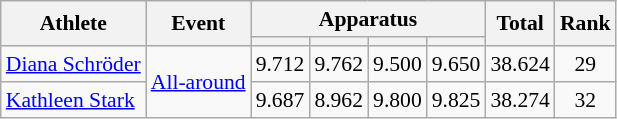<table class="wikitable" style="font-size:90%">
<tr>
<th rowspan=2>Athlete</th>
<th rowspan=2>Event</th>
<th colspan=4>Apparatus</th>
<th rowspan=2>Total</th>
<th rowspan=2>Rank</th>
</tr>
<tr style="font-size:95%">
<th></th>
<th></th>
<th></th>
<th></th>
</tr>
<tr align=center>
<td align=left><a href='#'>Diana Schröder</a></td>
<td align=left rowspan=2><a href='#'>All-around</a></td>
<td>9.712</td>
<td>9.762</td>
<td>9.500</td>
<td>9.650</td>
<td>38.624</td>
<td>29</td>
</tr>
<tr align=center>
<td align=left><a href='#'>Kathleen Stark</a></td>
<td>9.687</td>
<td>8.962</td>
<td>9.800</td>
<td>9.825</td>
<td>38.274</td>
<td>32</td>
</tr>
</table>
